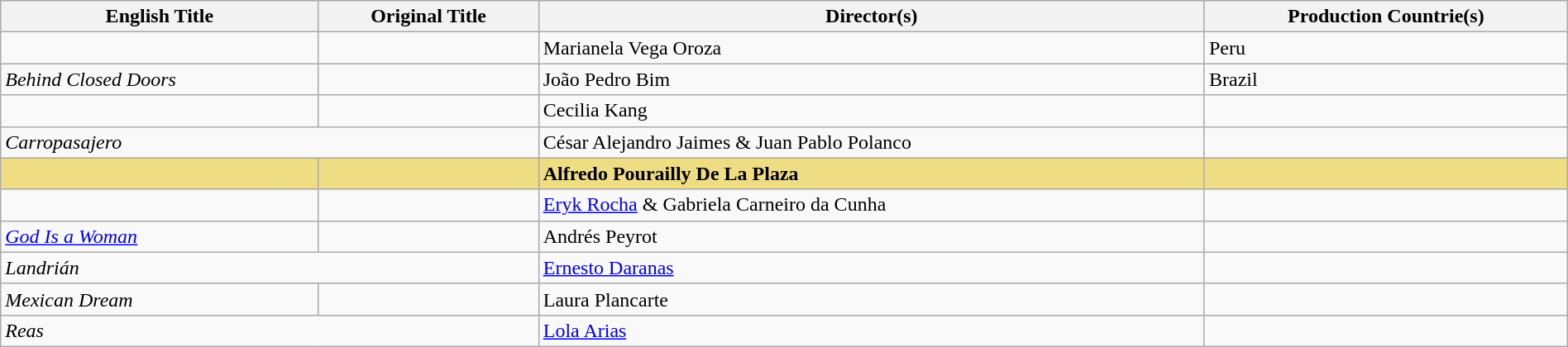<table class="sortable wikitable" style="width:100%; margin-bottom:4px" cellpadding="5">
<tr>
<th scope="col">English Title</th>
<th scope="col">Original Title</th>
<th scope="col">Director(s)</th>
<th scope="col">Production Countrie(s)</th>
</tr>
<tr>
<td></td>
<td></td>
<td>Marianela Vega Oroza</td>
<td>Peru</td>
</tr>
<tr>
<td><em>Behind Closed Doors</em></td>
<td></td>
<td>João Pedro Bim</td>
<td>Brazil</td>
</tr>
<tr>
<td></td>
<td></td>
<td>Cecilia Kang</td>
<td></td>
</tr>
<tr>
<td colspan = "2"><em>Carropasajero</em></td>
<td>César Alejandro Jaimes & Juan Pablo Polanco</td>
<td></td>
</tr>
<tr style="background:#EEDD82">
<td></td>
<td><strong></strong></td>
<td><strong>Alfredo Pourailly De La Plaza</strong></td>
<td><strong></strong></td>
</tr>
<tr>
<td></td>
<td></td>
<td><a href='#'>Eryk Rocha</a> & Gabriela Carneiro da Cunha</td>
<td></td>
</tr>
<tr>
<td><em><a href='#'>God Is a Woman</a></em></td>
<td></td>
<td>Andrés Peyrot</td>
<td></td>
</tr>
<tr>
<td colspan = "2"><em>Landrián</em></td>
<td><a href='#'>Ernesto Daranas</a></td>
<td></td>
</tr>
<tr>
<td><em>Mexican Dream</em></td>
<td></td>
<td>Laura Plancarte</td>
<td></td>
</tr>
<tr>
<td colspan = "2"><em>Reas</em></td>
<td><a href='#'>Lola Arias</a></td>
<td></td>
</tr>
</table>
